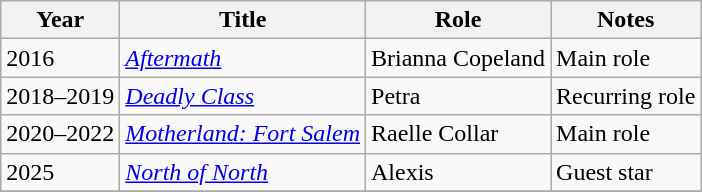<table class="wikitable sortable">
<tr>
<th>Year</th>
<th>Title</th>
<th>Role</th>
<th class="unsortable">Notes</th>
</tr>
<tr>
<td>2016</td>
<td><em><a href='#'>Aftermath</a></em></td>
<td>Brianna Copeland</td>
<td>Main role</td>
</tr>
<tr>
<td>2018–2019</td>
<td><em><a href='#'>Deadly Class</a></em></td>
<td>Petra</td>
<td>Recurring role</td>
</tr>
<tr>
<td>2020–2022</td>
<td><em><a href='#'>Motherland: Fort Salem</a></em></td>
<td>Raelle Collar</td>
<td>Main role</td>
</tr>
<tr>
<td>2025</td>
<td><em><a href='#'>North of North</a></em></td>
<td>Alexis</td>
<td>Guest star</td>
</tr>
<tr>
</tr>
</table>
